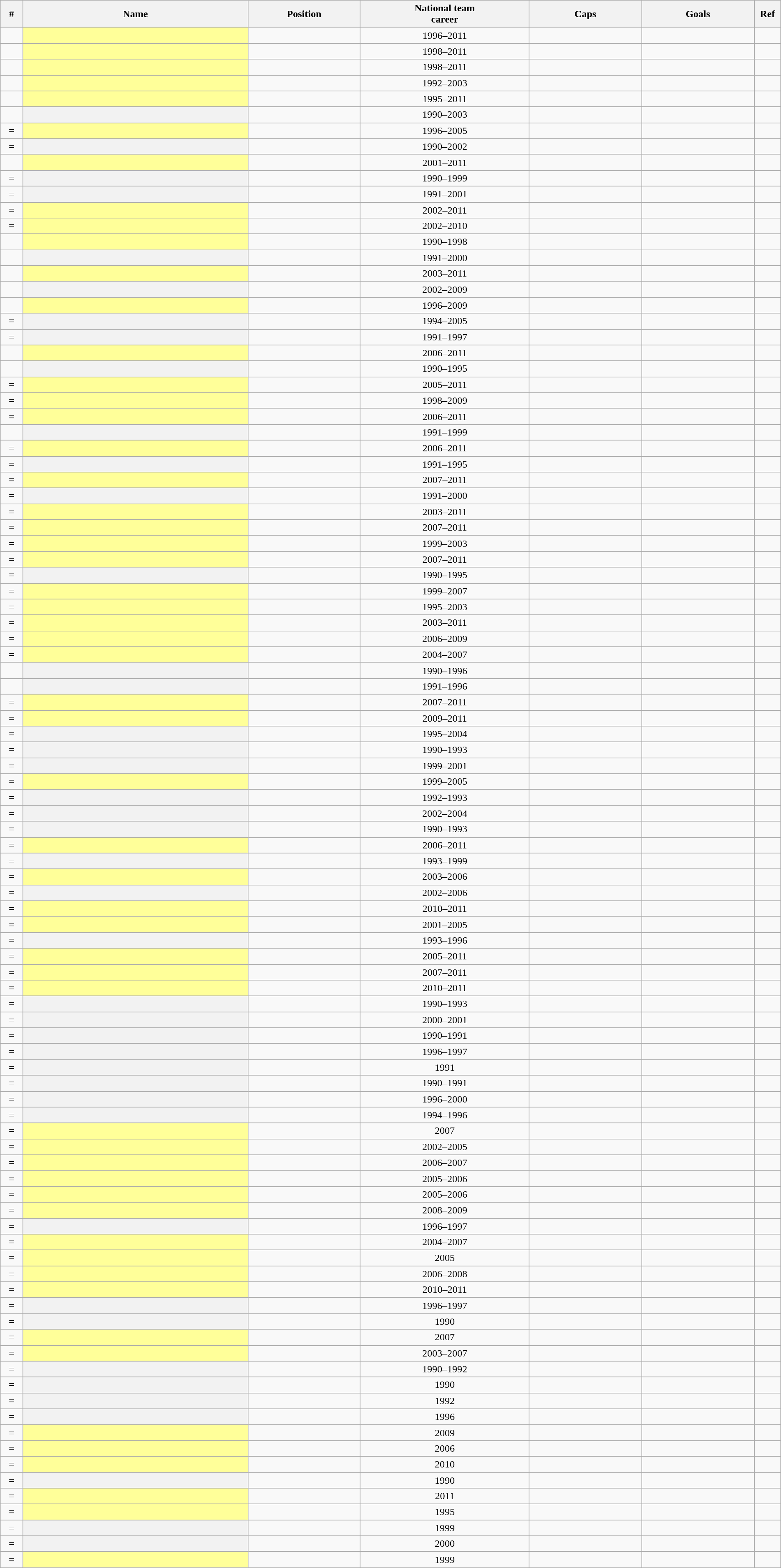<table class="wikitable plainrowheaders sortable" style="text-align: center;">
<tr>
<th scope="col" width="2%">#</th>
<th scope="col" width="20%">Name</th>
<th scope="col" width="10%">Position</th>
<th scope="col" width="15%">National team<br>career</th>
<th scope="col" width="10%">Caps</th>
<th scope="col" width="10%">Goals</th>
<th scope="col" class="unsortable" width="2%">Ref</th>
</tr>
<tr>
<td></td>
<th scope="row" style="background-color: #ffff99;"></th>
<td></td>
<td>1996–2011</td>
<td></td>
<td></td>
<td></td>
</tr>
<tr>
<td></td>
<th scope="row" style="background-color: #ffff99;"></th>
<td></td>
<td>1998–2011</td>
<td></td>
<td></td>
<td></td>
</tr>
<tr>
<td></td>
<th scope="row" style="background-color: #ffff99;"></th>
<td></td>
<td>1998–2011</td>
<td></td>
<td></td>
<td></td>
</tr>
<tr>
<td></td>
<th scope="row" style="background-color: #ffff99;"></th>
<td></td>
<td>1992–2003</td>
<td></td>
<td></td>
<td></td>
</tr>
<tr>
<td></td>
<th scope="row" style="background-color: #ffff99;"></th>
<td></td>
<td>1995–2011</td>
<td></td>
<td></td>
<td></td>
</tr>
<tr>
<td></td>
<th scope="row"></th>
<td></td>
<td>1990–2003</td>
<td></td>
<td></td>
<td></td>
</tr>
<tr>
<td>=</td>
<th scope="row" style="background-color: #ffff99;"></th>
<td></td>
<td>1996–2005</td>
<td></td>
<td></td>
<td></td>
</tr>
<tr>
<td>=</td>
<th scope="row"></th>
<td></td>
<td>1990–2002</td>
<td></td>
<td></td>
<td></td>
</tr>
<tr>
<td></td>
<th scope="row" style="background-color: #ffff99;"></th>
<td></td>
<td>2001–2011</td>
<td></td>
<td></td>
<td></td>
</tr>
<tr>
<td>=</td>
<th scope="row"></th>
<td></td>
<td>1990–1999</td>
<td></td>
<td></td>
<td></td>
</tr>
<tr>
<td>=</td>
<th scope="row"></th>
<td></td>
<td>1991–2001</td>
<td></td>
<td></td>
<td></td>
</tr>
<tr>
<td>=</td>
<th scope="row" style="background-color: #ffff99;"></th>
<td></td>
<td>2002–2011</td>
<td></td>
<td></td>
<td></td>
</tr>
<tr>
<td>=</td>
<th scope="row" style="background-color: #ffff99;"></th>
<td></td>
<td>2002–2010</td>
<td></td>
<td></td>
<td></td>
</tr>
<tr>
<td></td>
<th scope="row" style="background-color: #ffff99;"></th>
<td></td>
<td>1990–1998</td>
<td></td>
<td></td>
<td></td>
</tr>
<tr>
<td></td>
<th scope="row"></th>
<td></td>
<td>1991–2000</td>
<td></td>
<td></td>
<td></td>
</tr>
<tr>
<td></td>
<th scope="row" style="background-color: #ffff99;"></th>
<td></td>
<td>2003–2011</td>
<td></td>
<td></td>
<td></td>
</tr>
<tr>
<td></td>
<th scope="row"></th>
<td></td>
<td>2002–2009</td>
<td></td>
<td></td>
<td></td>
</tr>
<tr>
<td></td>
<th scope="row" style="background-color: #ffff99;"></th>
<td></td>
<td>1996–2009</td>
<td></td>
<td></td>
<td></td>
</tr>
<tr>
<td>=</td>
<th scope="row"></th>
<td></td>
<td>1994–2005</td>
<td></td>
<td></td>
<td></td>
</tr>
<tr>
<td>=</td>
<th scope="row"></th>
<td></td>
<td>1991–1997</td>
<td></td>
<td></td>
<td></td>
</tr>
<tr>
<td></td>
<th scope="row" style="background-color: #ffff99;"></th>
<td></td>
<td>2006–2011</td>
<td></td>
<td></td>
<td></td>
</tr>
<tr>
<td></td>
<th scope="row"></th>
<td></td>
<td>1990–1995</td>
<td></td>
<td></td>
<td></td>
</tr>
<tr>
<td>=</td>
<th scope="row" style="background-color: #ffff99;"></th>
<td></td>
<td>2005–2011</td>
<td></td>
<td></td>
<td></td>
</tr>
<tr>
<td>=</td>
<th scope="row" style="background-color: #ffff99;"></th>
<td></td>
<td>1998–2009</td>
<td></td>
<td></td>
<td></td>
</tr>
<tr>
<td>=</td>
<th scope="row" style="background-color: #ffff99;"></th>
<td></td>
<td>2006–2011</td>
<td></td>
<td></td>
<td></td>
</tr>
<tr>
<td></td>
<th scope="row"></th>
<td></td>
<td>1991–1999</td>
<td></td>
<td></td>
<td></td>
</tr>
<tr>
<td>=</td>
<th scope="row" style="background-color: #ffff99;"></th>
<td></td>
<td>2006–2011</td>
<td></td>
<td></td>
<td></td>
</tr>
<tr>
<td>=</td>
<th scope="row"></th>
<td></td>
<td>1991–1995</td>
<td></td>
<td></td>
<td></td>
</tr>
<tr>
<td>=</td>
<th scope="row" style="background-color: #ffff99;"></th>
<td></td>
<td>2007–2011</td>
<td></td>
<td></td>
<td></td>
</tr>
<tr>
<td>=</td>
<th scope="row"></th>
<td></td>
<td>1991–2000</td>
<td></td>
<td></td>
<td></td>
</tr>
<tr>
<td>=</td>
<th scope="row" style="background-color: #ffff99;"></th>
<td></td>
<td>2003–2011</td>
<td></td>
<td></td>
<td></td>
</tr>
<tr>
<td>=</td>
<th scope="row" style="background-color: #ffff99;"></th>
<td></td>
<td>2007–2011</td>
<td></td>
<td></td>
<td></td>
</tr>
<tr>
<td>=</td>
<th scope="row" style="background-color: #ffff99;"></th>
<td></td>
<td>1999–2003</td>
<td></td>
<td></td>
<td></td>
</tr>
<tr>
<td>=</td>
<th scope="row" style="background-color: #ffff99;"></th>
<td></td>
<td>2007–2011</td>
<td></td>
<td></td>
<td></td>
</tr>
<tr>
<td>=</td>
<th scope="row"></th>
<td></td>
<td>1990–1995</td>
<td></td>
<td></td>
<td></td>
</tr>
<tr>
<td>=</td>
<th scope="row" style="background-color: #ffff99;"></th>
<td></td>
<td>1999–2007</td>
<td></td>
<td></td>
<td></td>
</tr>
<tr>
<td>=</td>
<th scope="row" style="background-color: #ffff99;"></th>
<td></td>
<td>1995–2003</td>
<td></td>
<td></td>
<td></td>
</tr>
<tr>
<td>=</td>
<th scope="row" style="background-color: #ffff99;"></th>
<td></td>
<td>2003–2011</td>
<td></td>
<td></td>
<td></td>
</tr>
<tr>
<td>=</td>
<th scope="row" style="background-color: #ffff99;"></th>
<td></td>
<td>2006–2009</td>
<td></td>
<td></td>
<td></td>
</tr>
<tr>
<td>=</td>
<th scope="row" style="background-color: #ffff99;"></th>
<td></td>
<td>2004–2007</td>
<td></td>
<td></td>
<td></td>
</tr>
<tr>
<td></td>
<th scope="row"></th>
<td></td>
<td>1990–1996</td>
<td></td>
<td></td>
<td></td>
</tr>
<tr>
<td></td>
<th scope="row"></th>
<td></td>
<td>1991–1996</td>
<td></td>
<td></td>
<td></td>
</tr>
<tr>
<td>=</td>
<th scope="row" style="background-color: #ffff99;"></th>
<td></td>
<td>2007–2011</td>
<td></td>
<td></td>
<td></td>
</tr>
<tr>
<td>=</td>
<th scope="row" style="background-color: #ffff99;"></th>
<td></td>
<td>2009–2011</td>
<td></td>
<td></td>
<td></td>
</tr>
<tr>
<td>=</td>
<th scope="row"></th>
<td></td>
<td>1995–2004</td>
<td></td>
<td></td>
<td></td>
</tr>
<tr>
<td>=</td>
<th scope="row"></th>
<td></td>
<td>1990–1993</td>
<td></td>
<td></td>
<td></td>
</tr>
<tr>
<td>=</td>
<th scope="row"></th>
<td></td>
<td>1999–2001</td>
<td></td>
<td></td>
<td></td>
</tr>
<tr>
<td>=</td>
<th scope="row" style="background-color: #ffff99;"></th>
<td></td>
<td>1999–2005</td>
<td></td>
<td></td>
<td></td>
</tr>
<tr>
<td>=</td>
<th scope="row"></th>
<td></td>
<td>1992–1993</td>
<td></td>
<td></td>
<td></td>
</tr>
<tr>
<td>=</td>
<th scope="row"></th>
<td></td>
<td>2002–2004</td>
<td></td>
<td></td>
<td></td>
</tr>
<tr>
<td>=</td>
<th scope="row"></th>
<td></td>
<td>1990–1993</td>
<td></td>
<td></td>
<td></td>
</tr>
<tr>
<td>=</td>
<th scope="row" style="background-color: #ffff99;"></th>
<td></td>
<td>2006–2011</td>
<td></td>
<td></td>
<td></td>
</tr>
<tr>
<td>=</td>
<th scope="row"></th>
<td></td>
<td>1993–1999</td>
<td></td>
<td></td>
<td></td>
</tr>
<tr>
<td>=</td>
<th scope="row" style="background-color: #ffff99;"></th>
<td></td>
<td>2003–2006</td>
<td></td>
<td></td>
<td></td>
</tr>
<tr>
<td>=</td>
<th scope="row"></th>
<td></td>
<td>2002–2006</td>
<td></td>
<td></td>
<td></td>
</tr>
<tr>
<td>=</td>
<th scope="row" style="background-color: #ffff99;"></th>
<td></td>
<td>2010–2011</td>
<td></td>
<td></td>
<td></td>
</tr>
<tr>
<td>=</td>
<th scope="row" style="background-color: #ffff99;"></th>
<td></td>
<td>2001–2005</td>
<td></td>
<td></td>
<td></td>
</tr>
<tr>
<td>=</td>
<th scope="row"></th>
<td></td>
<td>1993–1996</td>
<td></td>
<td></td>
<td></td>
</tr>
<tr>
<td>=</td>
<th scope="row" style="background-color: #ffff99;"></th>
<td></td>
<td>2005–2011</td>
<td></td>
<td></td>
<td></td>
</tr>
<tr>
<td>=</td>
<th scope="row" style="background-color: #ffff99;"></th>
<td></td>
<td>2007–2011</td>
<td></td>
<td></td>
<td></td>
</tr>
<tr>
<td>=</td>
<th scope="row" style="background-color: #ffff99;"></th>
<td></td>
<td>2010–2011</td>
<td></td>
<td></td>
<td></td>
</tr>
<tr>
<td>=</td>
<th scope="row"></th>
<td></td>
<td>1990–1993</td>
<td></td>
<td></td>
<td></td>
</tr>
<tr>
<td>=</td>
<th scope="row"></th>
<td></td>
<td>2000–2001</td>
<td></td>
<td></td>
<td></td>
</tr>
<tr>
<td>=</td>
<th scope="row"></th>
<td></td>
<td>1990–1991</td>
<td></td>
<td></td>
<td></td>
</tr>
<tr>
<td>=</td>
<th scope="row"></th>
<td></td>
<td>1996–1997</td>
<td></td>
<td></td>
<td></td>
</tr>
<tr>
<td>=</td>
<th scope="row"></th>
<td></td>
<td>1991</td>
<td></td>
<td></td>
<td></td>
</tr>
<tr>
<td>=</td>
<th scope="row"></th>
<td></td>
<td>1990–1991</td>
<td></td>
<td></td>
<td></td>
</tr>
<tr>
<td>=</td>
<th scope="row"></th>
<td></td>
<td>1996–2000</td>
<td></td>
<td></td>
<td></td>
</tr>
<tr>
<td>=</td>
<th scope="row"></th>
<td></td>
<td>1994–1996</td>
<td></td>
<td></td>
<td></td>
</tr>
<tr>
<td>=</td>
<th scope="row" style="background-color: #ffff99;"></th>
<td></td>
<td>2007</td>
<td></td>
<td></td>
<td></td>
</tr>
<tr>
<td>=</td>
<th scope="row" style="background-color: #ffff99;"></th>
<td></td>
<td>2002–2005</td>
<td></td>
<td></td>
<td></td>
</tr>
<tr>
<td>=</td>
<th scope="row" style="background-color: #ffff99;"></th>
<td></td>
<td>2006–2007</td>
<td></td>
<td></td>
<td></td>
</tr>
<tr>
<td>=</td>
<th scope="row" style="background-color: #ffff99;"></th>
<td></td>
<td>2005–2006</td>
<td></td>
<td></td>
<td></td>
</tr>
<tr>
<td>=</td>
<th scope="row" style="background-color: #ffff99;"></th>
<td></td>
<td>2005–2006</td>
<td></td>
<td></td>
<td></td>
</tr>
<tr>
<td>=</td>
<th scope="row" style="background-color: #ffff99;"></th>
<td></td>
<td>2008–2009</td>
<td></td>
<td></td>
<td></td>
</tr>
<tr>
<td>=</td>
<th scope="row"></th>
<td></td>
<td>1996–1997</td>
<td></td>
<td></td>
<td></td>
</tr>
<tr>
<td>=</td>
<th scope="row" style="background-color: #ffff99;"></th>
<td></td>
<td>2004–2007</td>
<td></td>
<td></td>
<td></td>
</tr>
<tr>
<td>=</td>
<th scope="row" style="background-color: #ffff99;"></th>
<td></td>
<td>2005</td>
<td></td>
<td></td>
<td></td>
</tr>
<tr>
<td>=</td>
<th scope="row" style="background-color: #ffff99;"></th>
<td></td>
<td>2006–2008</td>
<td></td>
<td></td>
<td></td>
</tr>
<tr>
<td>=</td>
<th scope="row" style="background-color: #ffff99;"></th>
<td></td>
<td>2010–2011</td>
<td></td>
<td></td>
<td></td>
</tr>
<tr>
<td>=</td>
<th scope="row"></th>
<td></td>
<td>1996–1997</td>
<td></td>
<td></td>
<td></td>
</tr>
<tr>
<td>=</td>
<th scope="row"></th>
<td></td>
<td>1990</td>
<td></td>
<td></td>
<td></td>
</tr>
<tr>
<td>=</td>
<th scope="row" style="background-color: #ffff99;"></th>
<td></td>
<td>2007</td>
<td></td>
<td></td>
<td></td>
</tr>
<tr>
<td>=</td>
<th scope="row" style="background-color: #ffff99;"></th>
<td></td>
<td>2003–2007</td>
<td></td>
<td></td>
<td></td>
</tr>
<tr>
<td>=</td>
<th scope="row"></th>
<td></td>
<td>1990–1992</td>
<td></td>
<td></td>
<td></td>
</tr>
<tr>
<td>=</td>
<th scope="row"></th>
<td></td>
<td>1990</td>
<td></td>
<td></td>
<td></td>
</tr>
<tr>
<td>=</td>
<th scope="row"></th>
<td></td>
<td>1992</td>
<td></td>
<td></td>
<td></td>
</tr>
<tr>
<td>=</td>
<th scope="row"></th>
<td></td>
<td>1996</td>
<td></td>
<td></td>
<td></td>
</tr>
<tr>
<td>=</td>
<th scope="row" style="background-color: #ffff99;"></th>
<td></td>
<td>2009</td>
<td></td>
<td></td>
<td></td>
</tr>
<tr>
<td>=</td>
<th scope="row" style="background-color: #ffff99;"></th>
<td></td>
<td>2006</td>
<td></td>
<td></td>
<td></td>
</tr>
<tr>
<td>=</td>
<th scope="row" style="background-color: #ffff99;"></th>
<td></td>
<td>2010</td>
<td></td>
<td></td>
<td></td>
</tr>
<tr>
<td>=</td>
<th scope="row"></th>
<td></td>
<td>1990</td>
<td></td>
<td></td>
<td></td>
</tr>
<tr>
<td>=</td>
<th scope="row" style="background-color: #ffff99;"></th>
<td></td>
<td>2011</td>
<td></td>
<td></td>
<td></td>
</tr>
<tr>
<td>=</td>
<th scope="row" style="background-color: #ffff99;"></th>
<td></td>
<td>1995</td>
<td></td>
<td></td>
<td></td>
</tr>
<tr>
<td>=</td>
<th scope="row"></th>
<td></td>
<td>1999</td>
<td></td>
<td></td>
<td></td>
</tr>
<tr>
<td>=</td>
<th scope="row"></th>
<td></td>
<td>2000</td>
<td></td>
<td></td>
<td></td>
</tr>
<tr>
<td>=</td>
<th scope="row" style="background-color: #ffff99;"></th>
<td></td>
<td>1999</td>
<td></td>
<td></td>
<td></td>
</tr>
</table>
